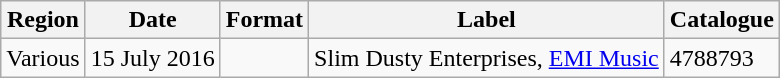<table class="wikitable plainrowheaders">
<tr>
<th scope="col">Region</th>
<th scope="col">Date</th>
<th scope="col">Format</th>
<th scope="col">Label</th>
<th scope="col">Catalogue</th>
</tr>
<tr>
<td>Various</td>
<td>15 July 2016 </td>
<td></td>
<td>Slim Dusty Enterprises, <a href='#'>EMI Music</a></td>
<td>4788793</td>
</tr>
</table>
